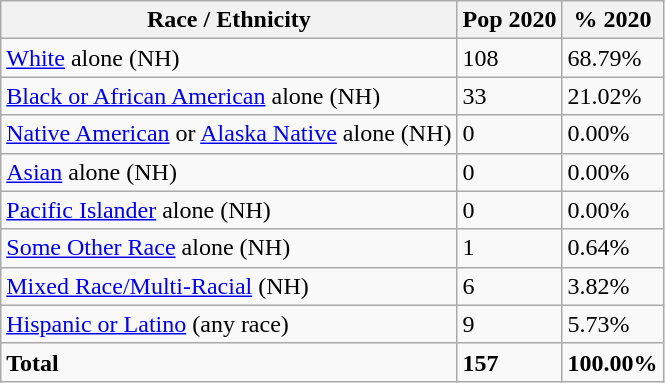<table class="wikitable">
<tr>
<th>Race / Ethnicity</th>
<th>Pop 2020</th>
<th>% 2020</th>
</tr>
<tr>
<td><a href='#'>White</a> alone (NH)</td>
<td>108</td>
<td>68.79%</td>
</tr>
<tr>
<td><a href='#'>Black or African American</a> alone (NH)</td>
<td>33</td>
<td>21.02%</td>
</tr>
<tr>
<td><a href='#'>Native American</a> or <a href='#'>Alaska Native</a> alone (NH)</td>
<td>0</td>
<td>0.00%</td>
</tr>
<tr>
<td><a href='#'>Asian</a> alone (NH)</td>
<td>0</td>
<td>0.00%</td>
</tr>
<tr>
<td><a href='#'>Pacific Islander</a> alone (NH)</td>
<td>0</td>
<td>0.00%</td>
</tr>
<tr>
<td><a href='#'>Some Other Race</a> alone (NH)</td>
<td>1</td>
<td>0.64%</td>
</tr>
<tr>
<td><a href='#'>Mixed Race/Multi-Racial</a> (NH)</td>
<td>6</td>
<td>3.82%</td>
</tr>
<tr>
<td><a href='#'>Hispanic or Latino</a> (any race)</td>
<td>9</td>
<td>5.73%</td>
</tr>
<tr>
<td><strong>Total</strong></td>
<td><strong>157</strong></td>
<td><strong>100.00%</strong></td>
</tr>
</table>
